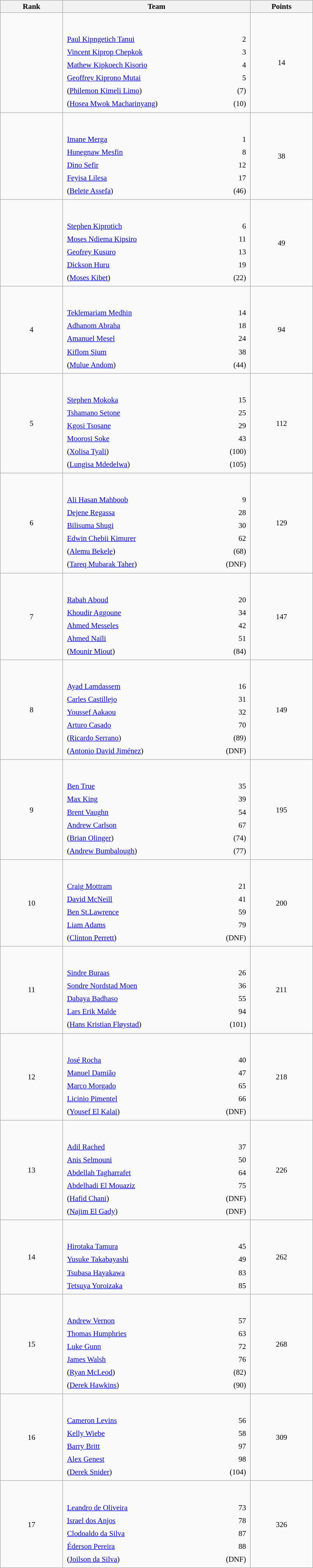<table class="wikitable sortable" style=" text-align:center; font-size:95%;" width="50%">
<tr>
<th width=10%>Rank</th>
<th width=30%>Team</th>
<th width=10%>Points</th>
</tr>
<tr>
<td align=center></td>
<td align=left> <br><br><table width=100%>
<tr>
<td align=left style="border:0"><a href='#'>Paul Kipngetich Tanui</a></td>
<td align=right style="border:0">2</td>
</tr>
<tr>
<td align=left style="border:0"><a href='#'>Vincent Kiprop Chepkok</a></td>
<td align=right style="border:0">3</td>
</tr>
<tr>
<td align=left style="border:0"><a href='#'>Mathew Kipkoech Kisorio</a></td>
<td align=right style="border:0">4</td>
</tr>
<tr>
<td align=left style="border:0"><a href='#'>Geoffrey Kiprono Mutai</a></td>
<td align=right style="border:0">5</td>
</tr>
<tr>
<td align=left style="border:0">(<a href='#'>Philemon Kimeli Limo</a>)</td>
<td align=right style="border:0">(7)</td>
</tr>
<tr>
<td align=left style="border:0">(<a href='#'>Hosea Mwok Macharinyang</a>)</td>
<td align=right style="border:0">(10)</td>
</tr>
</table>
</td>
<td>14</td>
</tr>
<tr>
<td align=center></td>
<td align=left> <br><br><table width=100%>
<tr>
<td align=left style="border:0"><a href='#'>Imane Merga</a></td>
<td align=right style="border:0">1</td>
</tr>
<tr>
<td align=left style="border:0"><a href='#'>Hunegnaw Mesfin</a></td>
<td align=right style="border:0">8</td>
</tr>
<tr>
<td align=left style="border:0"><a href='#'>Dino Sefir</a></td>
<td align=right style="border:0">12</td>
</tr>
<tr>
<td align=left style="border:0"><a href='#'>Feyisa Lilesa</a></td>
<td align=right style="border:0">17</td>
</tr>
<tr>
<td align=left style="border:0">(<a href='#'>Belete Assefa</a>)</td>
<td align=right style="border:0">(46)</td>
</tr>
</table>
</td>
<td>38</td>
</tr>
<tr>
<td align=center></td>
<td align=left> <br><br><table width=100%>
<tr>
<td align=left style="border:0"><a href='#'>Stephen Kiprotich</a></td>
<td align=right style="border:0">6</td>
</tr>
<tr>
<td align=left style="border:0"><a href='#'>Moses Ndiema Kipsiro</a></td>
<td align=right style="border:0">11</td>
</tr>
<tr>
<td align=left style="border:0"><a href='#'>Geofrey Kusuro</a></td>
<td align=right style="border:0">13</td>
</tr>
<tr>
<td align=left style="border:0"><a href='#'>Dickson Huru</a></td>
<td align=right style="border:0">19</td>
</tr>
<tr>
<td align=left style="border:0">(<a href='#'>Moses Kibet</a>)</td>
<td align=right style="border:0">(22)</td>
</tr>
</table>
</td>
<td>49</td>
</tr>
<tr>
<td align=center>4</td>
<td align=left> <br><br><table width=100%>
<tr>
<td align=left style="border:0"><a href='#'>Teklemariam Medhin</a></td>
<td align=right style="border:0">14</td>
</tr>
<tr>
<td align=left style="border:0"><a href='#'>Adhanom Abraha</a></td>
<td align=right style="border:0">18</td>
</tr>
<tr>
<td align=left style="border:0"><a href='#'>Amanuel Mesel</a></td>
<td align=right style="border:0">24</td>
</tr>
<tr>
<td align=left style="border:0"><a href='#'>Kiflom Sium</a></td>
<td align=right style="border:0">38</td>
</tr>
<tr>
<td align=left style="border:0">(<a href='#'>Mulue Andom</a>)</td>
<td align=right style="border:0">(44)</td>
</tr>
</table>
</td>
<td>94</td>
</tr>
<tr>
<td align=center>5</td>
<td align=left> <br><br><table width=100%>
<tr>
<td align=left style="border:0"><a href='#'>Stephen Mokoka</a></td>
<td align=right style="border:0">15</td>
</tr>
<tr>
<td align=left style="border:0"><a href='#'>Tshamano Setone</a></td>
<td align=right style="border:0">25</td>
</tr>
<tr>
<td align=left style="border:0"><a href='#'>Kgosi Tsosane</a></td>
<td align=right style="border:0">29</td>
</tr>
<tr>
<td align=left style="border:0"><a href='#'>Moorosi Soke</a></td>
<td align=right style="border:0">43</td>
</tr>
<tr>
<td align=left style="border:0">(<a href='#'>Xolisa Tyali</a>)</td>
<td align=right style="border:0">(100)</td>
</tr>
<tr>
<td align=left style="border:0">(<a href='#'>Lungisa Mdedelwa</a>)</td>
<td align=right style="border:0">(105)</td>
</tr>
</table>
</td>
<td>112</td>
</tr>
<tr>
<td align=center>6</td>
<td align=left> <br><br><table width=100%>
<tr>
<td align=left style="border:0"><a href='#'>Ali Hasan Mahboob</a></td>
<td align=right style="border:0">9</td>
</tr>
<tr>
<td align=left style="border:0"><a href='#'>Dejene Regassa</a></td>
<td align=right style="border:0">28</td>
</tr>
<tr>
<td align=left style="border:0"><a href='#'>Bilisuma Shugi</a></td>
<td align=right style="border:0">30</td>
</tr>
<tr>
<td align=left style="border:0"><a href='#'>Edwin Chebii Kimurer</a></td>
<td align=right style="border:0">62</td>
</tr>
<tr>
<td align=left style="border:0">(<a href='#'>Alemu Bekele</a>)</td>
<td align=right style="border:0">(68)</td>
</tr>
<tr>
<td align=left style="border:0">(<a href='#'>Tareq Mubarak Taher</a>)</td>
<td align=right style="border:0">(DNF)</td>
</tr>
</table>
</td>
<td>129</td>
</tr>
<tr>
<td align=center>7</td>
<td align=left> <br><br><table width=100%>
<tr>
<td align=left style="border:0"><a href='#'>Rabah Aboud</a></td>
<td align=right style="border:0">20</td>
</tr>
<tr>
<td align=left style="border:0"><a href='#'>Khoudir Aggoune</a></td>
<td align=right style="border:0">34</td>
</tr>
<tr>
<td align=left style="border:0"><a href='#'>Ahmed Messeles</a></td>
<td align=right style="border:0">42</td>
</tr>
<tr>
<td align=left style="border:0"><a href='#'>Ahmed Naïli</a></td>
<td align=right style="border:0">51</td>
</tr>
<tr>
<td align=left style="border:0">(<a href='#'>Mounir Miout</a>)</td>
<td align=right style="border:0">(84)</td>
</tr>
</table>
</td>
<td>147</td>
</tr>
<tr>
<td align=center>8</td>
<td align=left> <br><br><table width=100%>
<tr>
<td align=left style="border:0"><a href='#'>Ayad Lamdassem</a></td>
<td align=right style="border:0">16</td>
</tr>
<tr>
<td align=left style="border:0"><a href='#'>Carles Castillejo</a></td>
<td align=right style="border:0">31</td>
</tr>
<tr>
<td align=left style="border:0"><a href='#'>Youssef Aakaou</a></td>
<td align=right style="border:0">32</td>
</tr>
<tr>
<td align=left style="border:0"><a href='#'>Arturo Casado</a></td>
<td align=right style="border:0">70</td>
</tr>
<tr>
<td align=left style="border:0">(<a href='#'>Ricardo Serrano</a>)</td>
<td align=right style="border:0">(89)</td>
</tr>
<tr>
<td align=left style="border:0">(<a href='#'>Antonio David Jiménez</a>)</td>
<td align=right style="border:0">(DNF)</td>
</tr>
</table>
</td>
<td>149</td>
</tr>
<tr>
<td align=center>9</td>
<td align=left> <br><br><table width=100%>
<tr>
<td align=left style="border:0"><a href='#'>Ben True</a></td>
<td align=right style="border:0">35</td>
</tr>
<tr>
<td align=left style="border:0"><a href='#'>Max King</a></td>
<td align=right style="border:0">39</td>
</tr>
<tr>
<td align=left style="border:0"><a href='#'>Brent Vaughn</a></td>
<td align=right style="border:0">54</td>
</tr>
<tr>
<td align=left style="border:0"><a href='#'>Andrew Carlson</a></td>
<td align=right style="border:0">67</td>
</tr>
<tr>
<td align=left style="border:0">(<a href='#'>Brian Olinger</a>)</td>
<td align=right style="border:0">(74)</td>
</tr>
<tr>
<td align=left style="border:0">(<a href='#'>Andrew Bumbalough</a>)</td>
<td align=right style="border:0">(77)</td>
</tr>
</table>
</td>
<td>195</td>
</tr>
<tr>
<td align=center>10</td>
<td align=left> <br><br><table width=100%>
<tr>
<td align=left style="border:0"><a href='#'>Craig Mottram</a></td>
<td align=right style="border:0">21</td>
</tr>
<tr>
<td align=left style="border:0"><a href='#'>David McNeill</a></td>
<td align=right style="border:0">41</td>
</tr>
<tr>
<td align=left style="border:0"><a href='#'>Ben St.Lawrence</a></td>
<td align=right style="border:0">59</td>
</tr>
<tr>
<td align=left style="border:0"><a href='#'>Liam Adams</a></td>
<td align=right style="border:0">79</td>
</tr>
<tr>
<td align=left style="border:0">(<a href='#'>Clinton Perrett</a>)</td>
<td align=right style="border:0">(DNF)</td>
</tr>
</table>
</td>
<td>200</td>
</tr>
<tr>
<td align=center>11</td>
<td align=left> <br><br><table width=100%>
<tr>
<td align=left style="border:0"><a href='#'>Sindre Buraas</a></td>
<td align=right style="border:0">26</td>
</tr>
<tr>
<td align=left style="border:0"><a href='#'>Sondre Nordstad Moen</a></td>
<td align=right style="border:0">36</td>
</tr>
<tr>
<td align=left style="border:0"><a href='#'>Dabaya Badhaso</a></td>
<td align=right style="border:0">55</td>
</tr>
<tr>
<td align=left style="border:0"><a href='#'>Lars Erik Malde</a></td>
<td align=right style="border:0">94</td>
</tr>
<tr>
<td align=left style="border:0">(<a href='#'>Hans Kristian Fløystad</a>)</td>
<td align=right style="border:0">(101)</td>
</tr>
</table>
</td>
<td>211</td>
</tr>
<tr>
<td align=center>12</td>
<td align=left> <br><br><table width=100%>
<tr>
<td align=left style="border:0"><a href='#'>José Rocha</a></td>
<td align=right style="border:0">40</td>
</tr>
<tr>
<td align=left style="border:0"><a href='#'>Manuel Damião</a></td>
<td align=right style="border:0">47</td>
</tr>
<tr>
<td align=left style="border:0"><a href='#'>Marco Morgado</a></td>
<td align=right style="border:0">65</td>
</tr>
<tr>
<td align=left style="border:0"><a href='#'>Licinio Pimentel</a></td>
<td align=right style="border:0">66</td>
</tr>
<tr>
<td align=left style="border:0">(<a href='#'>Yousef El Kalai</a>)</td>
<td align=right style="border:0">(DNF)</td>
</tr>
</table>
</td>
<td>218</td>
</tr>
<tr>
<td align=center>13</td>
<td align=left> <br><br><table width=100%>
<tr>
<td align=left style="border:0"><a href='#'>Adil Rached</a></td>
<td align=right style="border:0">37</td>
</tr>
<tr>
<td align=left style="border:0"><a href='#'>Anis Selmouni</a></td>
<td align=right style="border:0">50</td>
</tr>
<tr>
<td align=left style="border:0"><a href='#'>Abdellah Tagharrafet</a></td>
<td align=right style="border:0">64</td>
</tr>
<tr>
<td align=left style="border:0"><a href='#'>Abdelhadi El Mouaziz</a></td>
<td align=right style="border:0">75</td>
</tr>
<tr>
<td align=left style="border:0">(<a href='#'>Hafid Chani</a>)</td>
<td align=right style="border:0">(DNF)</td>
</tr>
<tr>
<td align=left style="border:0">(<a href='#'>Najim El Gady</a>)</td>
<td align=right style="border:0">(DNF)</td>
</tr>
</table>
</td>
<td>226</td>
</tr>
<tr>
<td align=center>14</td>
<td align=left> <br><br><table width=100%>
<tr>
<td align=left style="border:0"><a href='#'>Hirotaka Tamura</a></td>
<td align=right style="border:0">45</td>
</tr>
<tr>
<td align=left style="border:0"><a href='#'>Yusuke Takabayashi</a></td>
<td align=right style="border:0">49</td>
</tr>
<tr>
<td align=left style="border:0"><a href='#'>Tsubasa Hayakawa</a></td>
<td align=right style="border:0">83</td>
</tr>
<tr>
<td align=left style="border:0"><a href='#'>Tetsuya Yoroizaka</a></td>
<td align=right style="border:0">85</td>
</tr>
</table>
</td>
<td>262</td>
</tr>
<tr>
<td align=center>15</td>
<td align=left> <br><br><table width=100%>
<tr>
<td align=left style="border:0"><a href='#'>Andrew Vernon</a></td>
<td align=right style="border:0">57</td>
</tr>
<tr>
<td align=left style="border:0"><a href='#'>Thomas Humphries</a></td>
<td align=right style="border:0">63</td>
</tr>
<tr>
<td align=left style="border:0"><a href='#'>Luke Gunn</a></td>
<td align=right style="border:0">72</td>
</tr>
<tr>
<td align=left style="border:0"><a href='#'>James Walsh</a></td>
<td align=right style="border:0">76</td>
</tr>
<tr>
<td align=left style="border:0">(<a href='#'>Ryan McLeod</a>)</td>
<td align=right style="border:0">(82)</td>
</tr>
<tr>
<td align=left style="border:0">(<a href='#'>Derek Hawkins</a>)</td>
<td align=right style="border:0">(90)</td>
</tr>
</table>
</td>
<td>268</td>
</tr>
<tr>
<td align=center>16</td>
<td align=left> <br><br><table width=100%>
<tr>
<td align=left style="border:0"><a href='#'>Cameron Levins</a></td>
<td align=right style="border:0">56</td>
</tr>
<tr>
<td align=left style="border:0"><a href='#'>Kelly Wiebe</a></td>
<td align=right style="border:0">58</td>
</tr>
<tr>
<td align=left style="border:0"><a href='#'>Barry Britt</a></td>
<td align=right style="border:0">97</td>
</tr>
<tr>
<td align=left style="border:0"><a href='#'>Alex Genest</a></td>
<td align=right style="border:0">98</td>
</tr>
<tr>
<td align=left style="border:0">(<a href='#'>Derek Snider</a>)</td>
<td align=right style="border:0">(104)</td>
</tr>
</table>
</td>
<td>309</td>
</tr>
<tr>
<td align=center>17</td>
<td align=left> <br><br><table width=100%>
<tr>
<td align=left style="border:0"><a href='#'>Leandro de Oliveira</a></td>
<td align=right style="border:0">73</td>
</tr>
<tr>
<td align=left style="border:0"><a href='#'>Israel dos Anjos</a></td>
<td align=right style="border:0">78</td>
</tr>
<tr>
<td align=left style="border:0"><a href='#'>Clodoaldo da Silva</a></td>
<td align=right style="border:0">87</td>
</tr>
<tr>
<td align=left style="border:0"><a href='#'>Éderson Pereira</a></td>
<td align=right style="border:0">88</td>
</tr>
<tr>
<td align=left style="border:0">(<a href='#'>Joilson da Silva</a>)</td>
<td align=right style="border:0">(DNF)</td>
</tr>
</table>
</td>
<td>326</td>
</tr>
</table>
